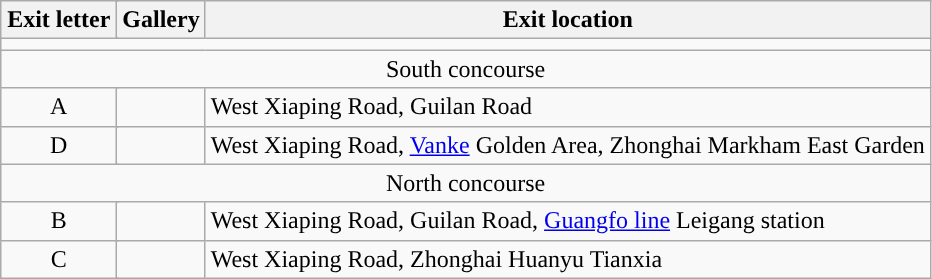<table class="wikitable">
<tr>
<th style="width:70px" colspan=2>Exit letter</th>
<th>Gallery</th>
<th>Exit location</th>
</tr>
<tr style="background:#">
<td colspan="4"></td>
</tr>
<tr>
<td align="center" colspan="4">South concourse</td>
</tr>
<tr>
<td align=center colspan=2>A</td>
<td></td>
<td>West Xiaping Road, Guilan Road</td>
</tr>
<tr>
<td align=center colspan=2>D</td>
<td></td>
<td>West Xiaping Road, <a href='#'>Vanke</a> Golden Area, Zhonghai Markham East Garden</td>
</tr>
<tr>
<td align="center" colspan="4">North concourse</td>
</tr>
<tr>
<td align=center colspan=2>B</td>
<td></td>
<td>West Xiaping Road, Guilan Road, <a href='#'>Guangfo line</a> Leigang station</td>
</tr>
<tr>
<td align=center colspan=2>C</td>
<td></td>
<td>West Xiaping Road, Zhonghai Huanyu Tianxia</td>
</tr>
</table>
